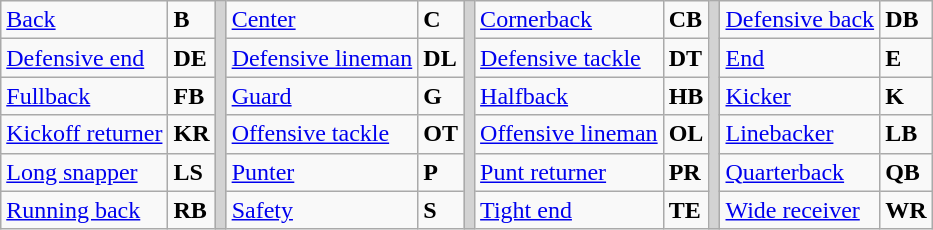<table class="wikitable">
<tr>
<td><a href='#'>Back</a></td>
<td><strong>B</strong></td>
<td rowSpan="6" style="background-color:lightgrey;"></td>
<td><a href='#'>Center</a></td>
<td><strong>C</strong></td>
<td rowSpan="6" style="background-color:lightgrey;"></td>
<td><a href='#'>Cornerback</a></td>
<td><strong>CB</strong></td>
<td rowSpan="6" style="background-color:lightgrey;"></td>
<td><a href='#'>Defensive back</a></td>
<td><strong>DB</strong></td>
</tr>
<tr>
<td><a href='#'>Defensive end</a></td>
<td><strong>DE</strong></td>
<td><a href='#'>Defensive lineman</a></td>
<td><strong>DL</strong></td>
<td><a href='#'>Defensive tackle</a></td>
<td><strong>DT</strong></td>
<td><a href='#'>End</a></td>
<td><strong>E</strong></td>
</tr>
<tr>
<td><a href='#'>Fullback</a></td>
<td><strong>FB</strong></td>
<td><a href='#'>Guard</a></td>
<td><strong>G</strong></td>
<td><a href='#'>Halfback</a></td>
<td><strong>HB</strong></td>
<td><a href='#'>Kicker</a></td>
<td><strong>K</strong></td>
</tr>
<tr>
<td><a href='#'>Kickoff returner</a></td>
<td><strong>KR</strong></td>
<td><a href='#'>Offensive tackle</a></td>
<td><strong>OT</strong></td>
<td><a href='#'>Offensive lineman</a></td>
<td><strong>OL</strong></td>
<td><a href='#'>Linebacker</a></td>
<td><strong>LB</strong></td>
</tr>
<tr>
<td><a href='#'>Long snapper</a></td>
<td><strong>LS</strong></td>
<td><a href='#'>Punter</a></td>
<td><strong>P</strong></td>
<td><a href='#'>Punt returner</a></td>
<td><strong>PR</strong></td>
<td><a href='#'>Quarterback</a></td>
<td><strong>QB</strong></td>
</tr>
<tr>
<td><a href='#'>Running back</a></td>
<td><strong>RB</strong></td>
<td><a href='#'>Safety</a></td>
<td><strong>S</strong></td>
<td><a href='#'>Tight end</a></td>
<td><strong>TE</strong></td>
<td><a href='#'>Wide receiver</a></td>
<td><strong>WR</strong></td>
</tr>
</table>
